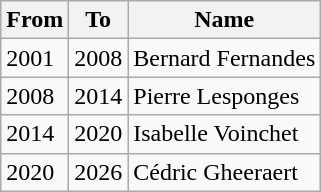<table class="wikitable">
<tr>
<th>From</th>
<th>To</th>
<th>Name</th>
</tr>
<tr>
<td>2001</td>
<td>2008</td>
<td>Bernard Fernandes</td>
</tr>
<tr>
<td>2008</td>
<td>2014</td>
<td>Pierre Lesponges</td>
</tr>
<tr>
<td>2014</td>
<td>2020</td>
<td>Isabelle Voinchet</td>
</tr>
<tr>
<td>2020</td>
<td>2026</td>
<td>Cédric Gheeraert</td>
</tr>
</table>
